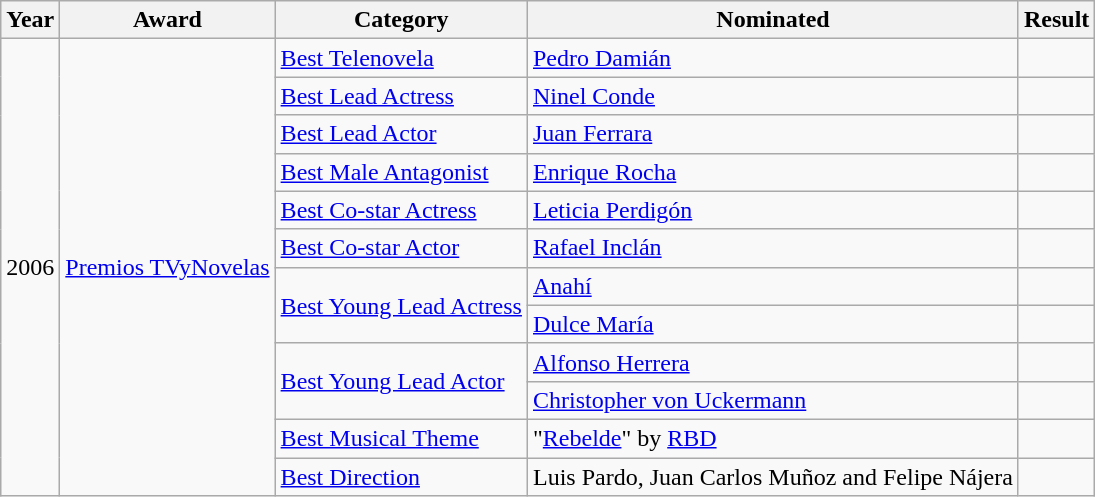<table class="wikitable">
<tr>
<th>Year</th>
<th>Award</th>
<th>Category</th>
<th>Nominated</th>
<th>Result</th>
</tr>
<tr>
<td rowspan="12">2006</td>
<td rowspan="12" style="text-align:center;"><a href='#'>Premios TVyNovelas</a></td>
<td><a href='#'>Best Telenovela</a></td>
<td><a href='#'>Pedro Damián</a></td>
<td></td>
</tr>
<tr>
<td><a href='#'>Best Lead Actress</a></td>
<td><a href='#'>Ninel Conde</a></td>
<td></td>
</tr>
<tr>
<td><a href='#'>Best Lead Actor</a></td>
<td><a href='#'>Juan Ferrara</a></td>
<td></td>
</tr>
<tr>
<td><a href='#'>Best Male Antagonist</a></td>
<td><a href='#'>Enrique Rocha</a></td>
<td></td>
</tr>
<tr>
<td><a href='#'>Best Co-star Actress</a></td>
<td><a href='#'>Leticia Perdigón</a></td>
<td></td>
</tr>
<tr>
<td><a href='#'>Best Co-star Actor</a></td>
<td><a href='#'>Rafael Inclán</a></td>
<td></td>
</tr>
<tr>
<td rowspan=2><a href='#'>Best Young Lead Actress</a></td>
<td><a href='#'>Anahí</a></td>
<td></td>
</tr>
<tr>
<td><a href='#'>Dulce María</a></td>
<td></td>
</tr>
<tr>
<td rowspan=2><a href='#'>Best Young Lead Actor</a></td>
<td><a href='#'>Alfonso Herrera</a></td>
<td></td>
</tr>
<tr>
<td><a href='#'>Christopher von Uckermann</a></td>
<td></td>
</tr>
<tr>
<td><a href='#'>Best Musical Theme</a></td>
<td>"<a href='#'>Rebelde</a>" by <a href='#'>RBD</a></td>
<td></td>
</tr>
<tr>
<td><a href='#'>Best Direction</a></td>
<td>Luis Pardo, Juan Carlos Muñoz and Felipe Nájera</td>
<td></td>
</tr>
</table>
